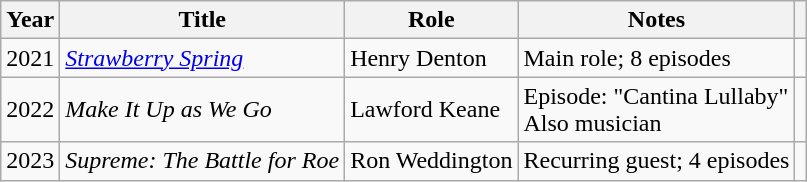<table class="wikitable">
<tr>
<th>Year</th>
<th>Title</th>
<th>Role</th>
<th>Notes</th>
<th></th>
</tr>
<tr>
<td>2021</td>
<td><em><a href='#'>Strawberry Spring</a></em></td>
<td>Henry Denton</td>
<td>Main role; 8 episodes</td>
<td></td>
</tr>
<tr>
<td>2022</td>
<td><em>Make It Up as We Go</em></td>
<td>Lawford Keane</td>
<td>Episode: "Cantina Lullaby"<br>Also musician</td>
<td></td>
</tr>
<tr>
<td>2023</td>
<td><em>Supreme: The Battle for Roe</em></td>
<td>Ron Weddington</td>
<td>Recurring guest; 4 episodes</td>
<td></td>
</tr>
</table>
